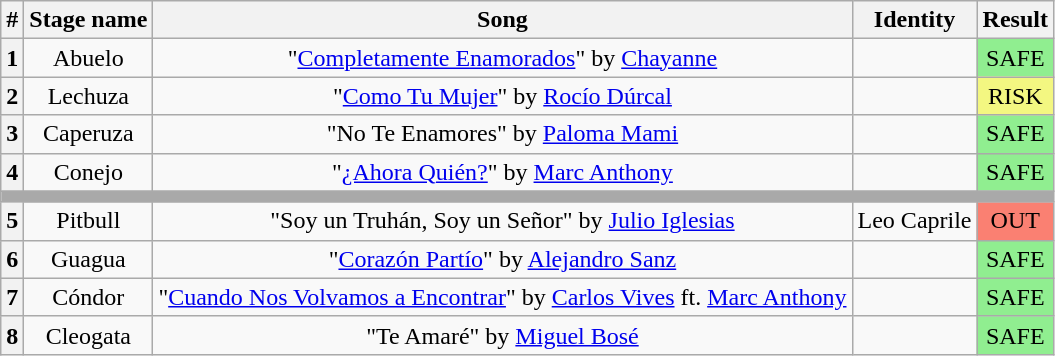<table class="wikitable plainrowheaders" style="text-align: center;">
<tr>
<th>#</th>
<th>Stage name</th>
<th>Song</th>
<th>Identity</th>
<th>Result</th>
</tr>
<tr>
<th>1</th>
<td>Abuelo</td>
<td>"<a href='#'>Completamente Enamorados</a>" by <a href='#'>Chayanne</a></td>
<td></td>
<td bgcolor=lightgreen>SAFE</td>
</tr>
<tr>
<th>2</th>
<td>Lechuza</td>
<td>"<a href='#'>Como Tu Mujer</a>" by <a href='#'>Rocío Dúrcal</a></td>
<td></td>
<td bgcolor=#F3F781>RISK</td>
</tr>
<tr>
<th>3</th>
<td>Caperuza</td>
<td>"No Te Enamores" by <a href='#'>Paloma Mami</a></td>
<td></td>
<td bgcolor=lightgreen>SAFE</td>
</tr>
<tr>
<th>4</th>
<td>Conejo</td>
<td>"<a href='#'>¿Ahora Quién?</a>" by <a href='#'>Marc Anthony</a></td>
<td></td>
<td bgcolor=lightgreen>SAFE</td>
</tr>
<tr>
<td colspan="5" style="background:darkgray"></td>
</tr>
<tr>
<th>5</th>
<td>Pitbull</td>
<td>"Soy un Truhán, Soy un Señor" by <a href='#'>Julio Iglesias</a></td>
<td>Leo Caprile</td>
<td bgcolor=salmon>OUT</td>
</tr>
<tr>
<th>6</th>
<td>Guagua</td>
<td>"<a href='#'>Corazón Partío</a>" by <a href='#'>Alejandro Sanz</a></td>
<td></td>
<td bgcolor=lightgreen>SAFE</td>
</tr>
<tr>
<th>7</th>
<td>Cóndor</td>
<td>"<a href='#'>Cuando Nos Volvamos a Encontrar</a>" by <a href='#'>Carlos Vives</a> ft. <a href='#'>Marc Anthony</a></td>
<td></td>
<td bgcolor=lightgreen>SAFE</td>
</tr>
<tr>
<th>8</th>
<td>Cleogata</td>
<td>"Te Amaré" by <a href='#'>Miguel Bosé</a></td>
<td></td>
<td bgcolor=lightgreen>SAFE</td>
</tr>
</table>
